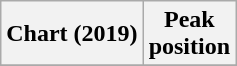<table class="wikitable sortable plainrowheaders" style="text-align:center">
<tr>
<th scope="col">Chart (2019)</th>
<th scope="col">Peak<br>position</th>
</tr>
<tr>
</tr>
</table>
